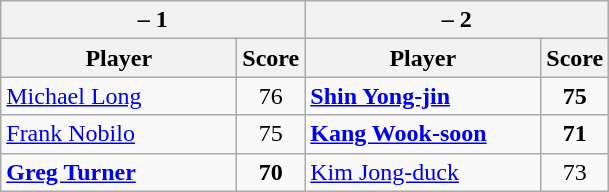<table class=wikitable>
<tr>
<th colspan=2> – 1</th>
<th colspan=2> – 2</th>
</tr>
<tr>
<th width=150>Player</th>
<th>Score</th>
<th width=150>Player</th>
<th>Score</th>
</tr>
<tr>
<td><a href='#'>Michael Long</a></td>
<td align=center>76</td>
<td><strong><a href='#'>Shin Yong-jin</a></strong></td>
<td align=center><strong>75</strong></td>
</tr>
<tr>
<td><a href='#'>Frank Nobilo</a></td>
<td align=center>75</td>
<td><strong><a href='#'>Kang Wook-soon</a></strong></td>
<td align=center><strong>71</strong></td>
</tr>
<tr>
<td><strong><a href='#'>Greg Turner</a></strong></td>
<td align=center><strong>70</strong></td>
<td><a href='#'>Kim Jong-duck</a></td>
<td align=center>73</td>
</tr>
</table>
